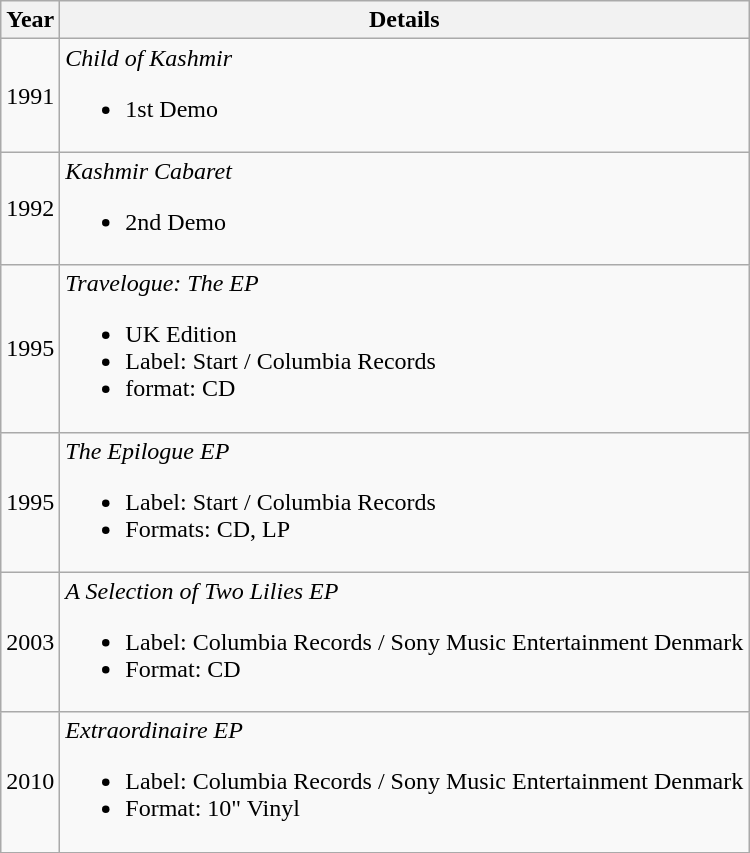<table class="wikitable">
<tr>
<th>Year</th>
<th>Details</th>
</tr>
<tr>
<td style="test-align:center;">1991</td>
<td><em>Child of Kashmir</em><br><ul><li>1st Demo</li></ul></td>
</tr>
<tr>
<td style="test-align:center;">1992</td>
<td><em>Kashmir Cabaret</em><br><ul><li>2nd Demo</li></ul></td>
</tr>
<tr>
<td style="test-align:center;">1995</td>
<td><em>Travelogue: The EP</em><br><ul><li>UK Edition</li><li>Label: Start / Columbia Records</li><li>format: CD</li></ul></td>
</tr>
<tr>
<td style="test-align:center;">1995</td>
<td><em>The Epilogue EP</em><br><ul><li>Label: Start / Columbia Records</li><li>Formats: CD, LP</li></ul></td>
</tr>
<tr>
<td style="test-align:center;">2003</td>
<td><em>A Selection of Two Lilies EP</em><br><ul><li>Label: Columbia Records / Sony Music Entertainment Denmark</li><li>Format: CD</li></ul></td>
</tr>
<tr>
<td style="test-align:center;">2010</td>
<td><em>Extraordinaire EP</em><br><ul><li>Label: Columbia Records / Sony Music Entertainment Denmark</li><li>Format: 10" Vinyl</li></ul></td>
</tr>
</table>
